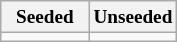<table class="wikitable" style="font-size:80%">
<tr>
<th width=50%>Seeded</th>
<th width=50%>Unseeded</th>
</tr>
<tr>
<td valign=top></td>
<td valign=top></td>
</tr>
</table>
